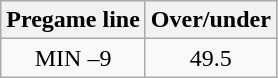<table class="wikitable">
<tr align="center">
<th style=>Pregame line</th>
<th style=>Over/under</th>
</tr>
<tr align="center">
<td>MIN –9</td>
<td>49.5</td>
</tr>
</table>
